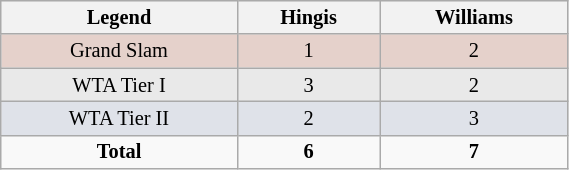<table class=wikitable style="font-size:85%; width:30%; vertical-align:top; text-align:center;">
<tr bgcolor="#eeeeee">
<th><strong>Legend</strong></th>
<th><strong>Hingis</strong></th>
<th><strong>Williams</strong></th>
</tr>
<tr bgcolor="#e5d1cb">
<td>Grand Slam</td>
<td>1</td>
<td>2</td>
</tr>
<tr bgcolor=#e9e9e9>
<td>WTA Tier I</td>
<td>3</td>
<td>2</td>
</tr>
<tr bgcolor=#dfe2e9>
<td>WTA Tier II</td>
<td>2</td>
<td>3</td>
</tr>
<tr>
<td><strong>Total</strong></td>
<td><strong>6</strong></td>
<td><strong>7</strong></td>
</tr>
</table>
